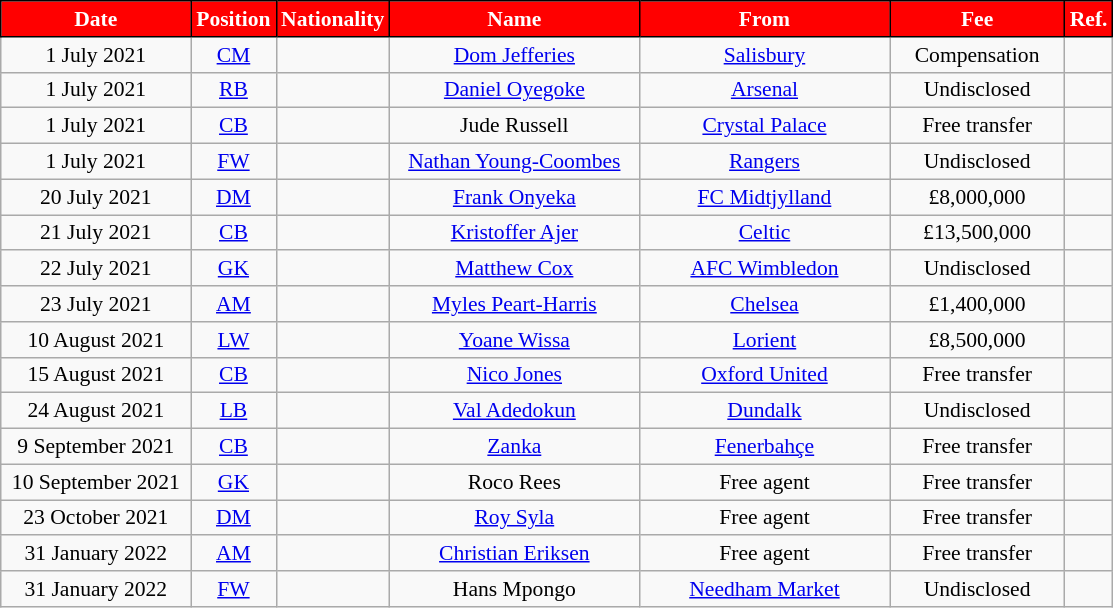<table class="wikitable"  style="text-align:center; font-size:90%; ">
<tr>
<th style="background:#FF0000;color:white;border:1px solid black; width:120px;">Date</th>
<th style="background:#FF0000;color:white;border:1px solid black; width:50px;">Position</th>
<th style="background:#FF0000;color:white;border:1px solid black; width:50px;">Nationality</th>
<th style="background:#FF0000;color:white;border:1px solid black; width:160px;">Name</th>
<th style="background:#FF0000;color:white;border:1px solid black; width:160px;">From</th>
<th style="background:#FF0000;color:white;border:1px solid black; width:110px;">Fee</th>
<th style="background:#FF0000;color:white;border:1px solid black; width:25px;">Ref.</th>
</tr>
<tr>
<td>1 July 2021</td>
<td><a href='#'>CM</a></td>
<td></td>
<td><a href='#'>Dom Jefferies</a></td>
<td> <a href='#'>Salisbury</a></td>
<td>Compensation</td>
<td></td>
</tr>
<tr>
<td>1 July 2021</td>
<td><a href='#'>RB</a></td>
<td></td>
<td><a href='#'>Daniel Oyegoke</a></td>
<td> <a href='#'>Arsenal</a></td>
<td>Undisclosed</td>
<td></td>
</tr>
<tr>
<td>1 July 2021</td>
<td><a href='#'>CB</a></td>
<td></td>
<td>Jude Russell</td>
<td> <a href='#'>Crystal Palace</a></td>
<td>Free transfer</td>
<td></td>
</tr>
<tr>
<td>1 July 2021</td>
<td><a href='#'>FW</a></td>
<td></td>
<td><a href='#'>Nathan Young-Coombes</a></td>
<td> <a href='#'>Rangers</a></td>
<td>Undisclosed</td>
<td></td>
</tr>
<tr>
<td>20 July 2021</td>
<td><a href='#'>DM</a></td>
<td></td>
<td><a href='#'>Frank Onyeka</a></td>
<td> <a href='#'>FC Midtjylland</a></td>
<td>£8,000,000</td>
<td></td>
</tr>
<tr>
<td>21 July 2021</td>
<td><a href='#'>CB</a></td>
<td></td>
<td><a href='#'>Kristoffer Ajer</a></td>
<td> <a href='#'>Celtic</a></td>
<td>£13,500,000</td>
<td></td>
</tr>
<tr>
<td>22 July 2021</td>
<td><a href='#'>GK</a></td>
<td></td>
<td><a href='#'>Matthew Cox</a></td>
<td> <a href='#'>AFC Wimbledon</a></td>
<td>Undisclosed</td>
<td></td>
</tr>
<tr>
<td>23 July 2021</td>
<td><a href='#'>AM</a></td>
<td></td>
<td><a href='#'>Myles Peart-Harris</a></td>
<td> <a href='#'>Chelsea</a></td>
<td>£1,400,000</td>
<td></td>
</tr>
<tr>
<td>10 August 2021</td>
<td><a href='#'>LW</a></td>
<td></td>
<td><a href='#'>Yoane Wissa</a></td>
<td> <a href='#'>Lorient</a></td>
<td>£8,500,000</td>
<td></td>
</tr>
<tr>
<td>15 August 2021</td>
<td><a href='#'>CB</a></td>
<td></td>
<td><a href='#'>Nico Jones</a></td>
<td> <a href='#'>Oxford United</a></td>
<td>Free transfer</td>
<td></td>
</tr>
<tr>
<td>24 August 2021</td>
<td><a href='#'>LB</a></td>
<td></td>
<td><a href='#'>Val Adedokun</a></td>
<td> <a href='#'>Dundalk</a></td>
<td>Undisclosed</td>
<td></td>
</tr>
<tr>
<td>9 September 2021</td>
<td><a href='#'>CB</a></td>
<td></td>
<td><a href='#'>Zanka</a></td>
<td> <a href='#'>Fenerbahçe</a></td>
<td>Free transfer</td>
<td></td>
</tr>
<tr>
<td>10 September 2021</td>
<td><a href='#'>GK</a></td>
<td></td>
<td>Roco Rees</td>
<td>Free agent</td>
<td>Free transfer</td>
<td></td>
</tr>
<tr>
<td>23 October 2021</td>
<td><a href='#'>DM</a></td>
<td></td>
<td><a href='#'>Roy Syla</a></td>
<td>Free agent</td>
<td>Free transfer</td>
<td></td>
</tr>
<tr>
<td>31 January 2022</td>
<td><a href='#'>AM</a></td>
<td></td>
<td><a href='#'>Christian Eriksen</a></td>
<td>Free agent</td>
<td>Free transfer</td>
<td></td>
</tr>
<tr>
<td>31 January 2022</td>
<td><a href='#'>FW</a></td>
<td></td>
<td>Hans Mpongo</td>
<td> <a href='#'>Needham Market</a></td>
<td>Undisclosed</td>
<td></td>
</tr>
</table>
